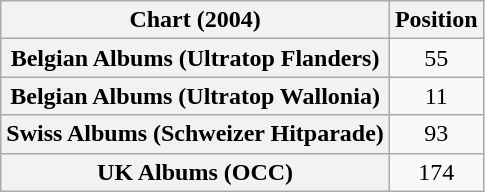<table class="wikitable sortable plainrowheaders" style="text-align:center">
<tr>
<th scope="col">Chart (2004)</th>
<th scope="col">Position</th>
</tr>
<tr>
<th scope="row">Belgian Albums (Ultratop Flanders)</th>
<td>55</td>
</tr>
<tr>
<th scope="row">Belgian Albums (Ultratop Wallonia)</th>
<td>11</td>
</tr>
<tr>
<th scope="row">Swiss Albums (Schweizer Hitparade)</th>
<td>93</td>
</tr>
<tr>
<th scope="row">UK Albums (OCC)</th>
<td>174</td>
</tr>
</table>
